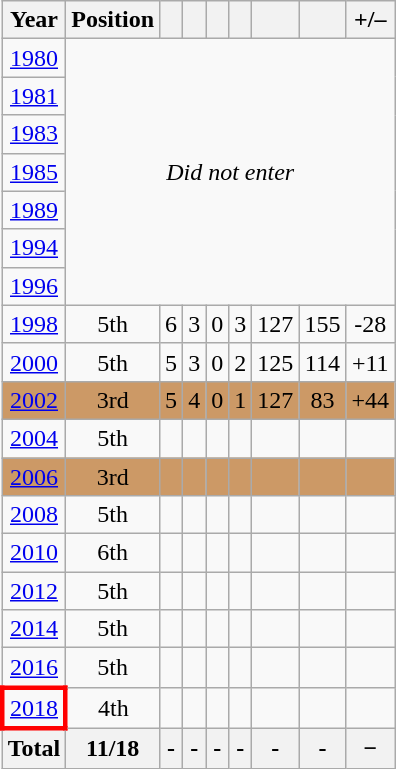<table class="wikitable" style="text-align: center;">
<tr>
<th>Year</th>
<th>Position</th>
<th></th>
<th></th>
<th></th>
<th></th>
<th></th>
<th></th>
<th>+/–</th>
</tr>
<tr>
<td> <a href='#'>1980</a></td>
<td colspan="8" rowspan=7><em>Did not enter</em></td>
</tr>
<tr>
<td> <a href='#'>1981</a></td>
</tr>
<tr>
<td> <a href='#'>1983</a></td>
</tr>
<tr>
<td> <a href='#'>1985</a></td>
</tr>
<tr>
<td> <a href='#'>1989</a></td>
</tr>
<tr>
<td> <a href='#'>1994</a></td>
</tr>
<tr>
<td> <a href='#'>1996</a></td>
</tr>
<tr>
<td> <a href='#'>1998</a></td>
<td>5th</td>
<td>6</td>
<td>3</td>
<td>0</td>
<td>3</td>
<td>127</td>
<td>155</td>
<td>-28</td>
</tr>
<tr>
<td> <a href='#'>2000</a></td>
<td>5th</td>
<td>5</td>
<td>3</td>
<td>0</td>
<td>2</td>
<td>125</td>
<td>114</td>
<td>+11</td>
</tr>
<tr bgcolor=cc9966>
<td> <a href='#'>2002</a></td>
<td>3rd</td>
<td>5</td>
<td>4</td>
<td>0</td>
<td>1</td>
<td>127</td>
<td>83</td>
<td>+44</td>
</tr>
<tr>
<td> <a href='#'>2004</a></td>
<td>5th</td>
<td></td>
<td></td>
<td></td>
<td></td>
<td></td>
<td></td>
<td></td>
</tr>
<tr bgcolor=cc9966>
<td> <a href='#'>2006</a></td>
<td>3rd</td>
<td></td>
<td></td>
<td></td>
<td></td>
<td></td>
<td></td>
<td></td>
</tr>
<tr>
<td> <a href='#'>2008</a></td>
<td>5th</td>
<td></td>
<td></td>
<td></td>
<td></td>
<td></td>
<td></td>
<td></td>
</tr>
<tr>
<td> <a href='#'>2010</a></td>
<td>6th</td>
<td></td>
<td></td>
<td></td>
<td></td>
<td></td>
<td></td>
<td></td>
</tr>
<tr>
<td> <a href='#'>2012</a></td>
<td>5th</td>
<td></td>
<td></td>
<td></td>
<td></td>
<td></td>
<td></td>
<td></td>
</tr>
<tr>
<td> <a href='#'>2014</a></td>
<td>5th</td>
<td></td>
<td></td>
<td></td>
<td></td>
<td></td>
<td></td>
<td></td>
</tr>
<tr>
<td> <a href='#'>2016</a></td>
<td>5th</td>
<td></td>
<td></td>
<td></td>
<td></td>
<td></td>
<td></td>
<td></td>
</tr>
<tr>
<td style="border: 3px solid red"> <a href='#'>2018</a></td>
<td>4th</td>
<td></td>
<td></td>
<td></td>
<td></td>
<td></td>
<td></td>
<td></td>
</tr>
<tr>
<th>Total</th>
<th>11/18</th>
<th>-</th>
<th>-</th>
<th>-</th>
<th>-</th>
<th>-</th>
<th>-</th>
<th>−</th>
</tr>
</table>
